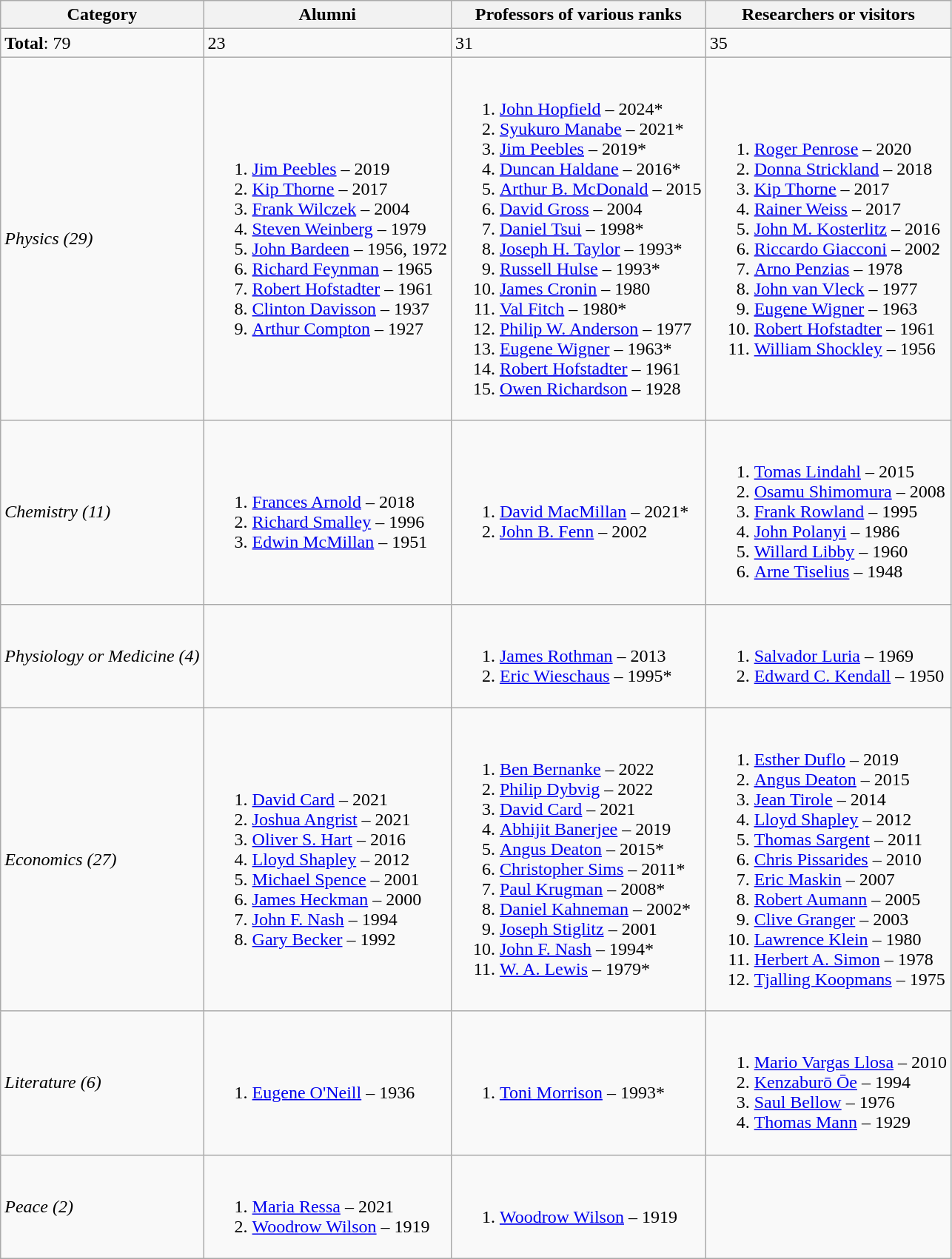<table class="wikitable">
<tr>
<th>Category</th>
<th>Alumni</th>
<th>Professors of various ranks</th>
<th>Researchers or visitors</th>
</tr>
<tr>
<td><strong>Total</strong>: 79</td>
<td>23</td>
<td>31</td>
<td>35</td>
</tr>
<tr>
<td><em>Physics (29)</em></td>
<td><br><ol><li><a href='#'>Jim Peebles</a> – 2019</li><li><a href='#'>Kip Thorne</a> – 2017</li><li><a href='#'>Frank Wilczek</a> – 2004</li><li><a href='#'>Steven Weinberg</a> – 1979</li><li><a href='#'>John Bardeen</a> – 1956, 1972</li><li><a href='#'>Richard Feynman</a> – 1965</li><li><a href='#'>Robert Hofstadter</a> – 1961</li><li><a href='#'>Clinton Davisson</a> – 1937</li><li><a href='#'>Arthur Compton</a> – 1927</li></ol></td>
<td><br><ol><li><a href='#'>John Hopfield</a> – 2024*</li><li><a href='#'>Syukuro Manabe</a> – 2021*</li><li><a href='#'><u>Jim Peebles</u></a> – 2019*</li><li><a href='#'>Duncan Haldane</a> – 2016*</li><li><a href='#'>Arthur B. McDonald</a> – 2015</li><li><a href='#'>David Gross</a> – 2004</li><li><a href='#'>Daniel Tsui</a> – 1998*</li><li><a href='#'>Joseph H. Taylor</a> – 1993*</li><li><a href='#'>Russell Hulse</a> – 1993*</li><li><a href='#'>James Cronin</a> – 1980</li><li><a href='#'>Val Fitch</a> – 1980*</li><li><a href='#'>Philip W. Anderson</a> – 1977</li><li><a href='#'>Eugene Wigner</a> – 1963*</li><li><a href='#'><u>Robert Hofstadter</u></a> – 1961</li><li><a href='#'>Owen Richardson</a> – 1928</li></ol></td>
<td><br><ol><li><a href='#'>Roger Penrose</a> – 2020</li><li><a href='#'>Donna Strickland</a> – 2018</li><li><a href='#'><u>Kip Thorne</u></a> – 2017</li><li><a href='#'>Rainer Weiss</a> – 2017</li><li><a href='#'>John M. Kosterlitz</a> – 2016</li><li><a href='#'>Riccardo Giacconi</a> – 2002</li><li><a href='#'>Arno Penzias</a> – 1978</li><li><a href='#'>John van Vleck</a> – 1977</li><li><a href='#'><u>Eugene Wigner</u></a> – 1963</li><li><a href='#'><u>Robert Hofstadter</u></a> – 1961</li><li><a href='#'>William Shockley</a> – 1956</li></ol></td>
</tr>
<tr>
<td><em>Chemistry (11)</em></td>
<td><br><ol><li><a href='#'>Frances Arnold</a> – 2018</li><li><a href='#'>Richard Smalley</a> – 1996</li><li><a href='#'>Edwin McMillan</a> – 1951</li></ol></td>
<td><br><ol><li><a href='#'>David MacMillan</a> – 2021*</li><li><a href='#'>John B. Fenn</a> – 2002</li></ol></td>
<td><br><ol><li><a href='#'>Tomas Lindahl</a> – 2015</li><li><a href='#'>Osamu Shimomura</a> – 2008</li><li><a href='#'>Frank Rowland</a> – 1995</li><li><a href='#'>John Polanyi</a> – 1986</li><li><a href='#'>Willard Libby</a> – 1960</li><li><a href='#'>Arne Tiselius</a> – 1948</li></ol></td>
</tr>
<tr>
<td><em>Physiology or Medicine (4)</em></td>
<td></td>
<td><br><ol><li><a href='#'>James Rothman</a> – 2013</li><li><a href='#'>Eric Wieschaus</a> – 1995*</li></ol></td>
<td><br><ol><li><a href='#'>Salvador Luria</a> – 1969</li><li><a href='#'>Edward C. Kendall</a> – 1950</li></ol></td>
</tr>
<tr>
<td><em>Economics (27)</em></td>
<td><br><ol><li><a href='#'>David Card</a> – 2021</li><li><a href='#'>Joshua Angrist</a> – 2021</li><li><a href='#'>Oliver S. Hart</a> – 2016</li><li><a href='#'>Lloyd Shapley</a> – 2012</li><li><a href='#'>Michael Spence</a> – 2001</li><li><a href='#'>James Heckman</a> – 2000</li><li><a href='#'>John F. Nash</a> – 1994</li><li><a href='#'>Gary Becker</a> – 1992</li></ol></td>
<td><br><ol><li><a href='#'>Ben Bernanke</a> – 2022</li><li><a href='#'>Philip Dybvig</a> – 2022</li><li><a href='#'><u>David Card</u></a> – 2021</li><li><a href='#'>Abhijit Banerjee</a> – 2019</li><li><a href='#'>Angus Deaton</a> – 2015*</li><li><a href='#'>Christopher Sims</a> – 2011*</li><li><a href='#'>Paul Krugman</a> – 2008*</li><li><a href='#'>Daniel Kahneman</a> – 2002*</li><li><a href='#'>Joseph Stiglitz</a> – 2001</li><li><a href='#'><u>John F. Nash</u></a> – 1994*</li><li><a href='#'>W. A. Lewis</a> – 1979*</li></ol></td>
<td><br><ol><li><a href='#'>Esther Duflo</a> – 2019</li><li><a href='#'><u>Angus Deaton</u></a> – 2015</li><li><a href='#'>Jean Tirole</a> – 2014</li><li><a href='#'><u>Lloyd Shapley</u></a> – 2012</li><li><a href='#'>Thomas Sargent</a> – 2011</li><li><a href='#'>Chris Pissarides</a> – 2010</li><li><a href='#'>Eric Maskin</a> – 2007</li><li><a href='#'>Robert Aumann</a> – 2005</li><li><a href='#'>Clive Granger</a> – 2003</li><li><a href='#'>Lawrence Klein</a> – 1980</li><li><a href='#'>Herbert A. Simon</a> – 1978</li><li><a href='#'>Tjalling Koopmans</a> – 1975</li></ol></td>
</tr>
<tr>
<td><em>Literature (6)</em></td>
<td><br><ol><li><a href='#'>Eugene O'Neill</a> – 1936</li></ol></td>
<td><br><ol><li><a href='#'>Toni Morrison</a> – 1993*</li></ol></td>
<td><br><ol><li><a href='#'>Mario Vargas Llosa</a> – 2010</li><li><a href='#'>Kenzaburō Ōe</a> – 1994</li><li><a href='#'>Saul Bellow</a> – 1976</li><li><a href='#'>Thomas Mann</a> – 1929</li></ol></td>
</tr>
<tr>
<td><em>Peace (2)</em></td>
<td><br><ol><li><a href='#'>Maria Ressa</a> – 2021</li><li><a href='#'>Woodrow Wilson</a> – 1919</li></ol></td>
<td><br><ol><li><a href='#'><u>Woodrow Wilson</u></a> – 1919</li></ol></td>
<td></td>
</tr>
</table>
